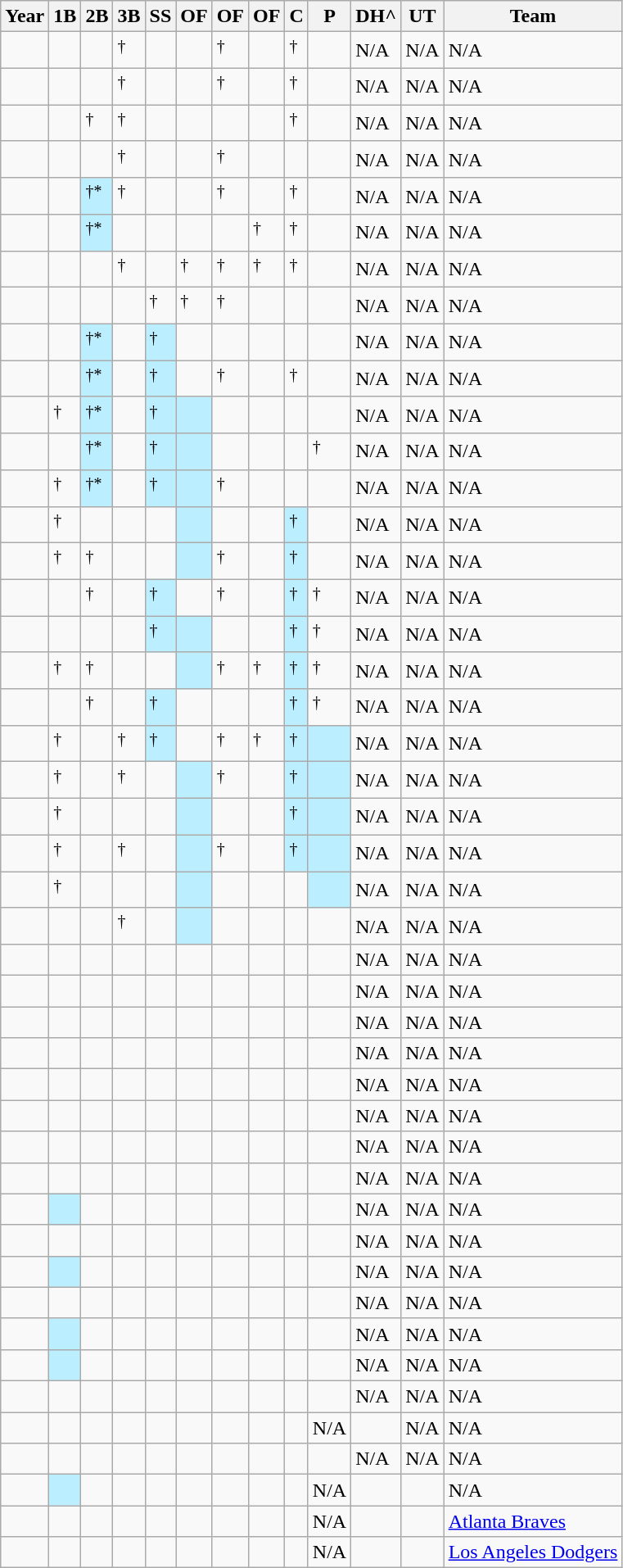<table class="wikitable sortable">
<tr>
<th>Year</th>
<th>1B</th>
<th>2B</th>
<th>3B</th>
<th>SS</th>
<th>OF</th>
<th>OF</th>
<th>OF</th>
<th>C</th>
<th>P</th>
<th>DH^</th>
<th>UT</th>
<th>Team</th>
</tr>
<tr>
<td></td>
<td></td>
<td></td>
<td><sup>†</sup></td>
<td></td>
<td></td>
<td><sup>†</sup></td>
<td></td>
<td><sup>†</sup></td>
<td></td>
<td>N/A</td>
<td>N/A</td>
<td>N/A</td>
</tr>
<tr>
<td></td>
<td></td>
<td></td>
<td><sup>†</sup></td>
<td></td>
<td></td>
<td><sup>†</sup></td>
<td></td>
<td><sup>†</sup></td>
<td></td>
<td>N/A</td>
<td>N/A</td>
<td>N/A</td>
</tr>
<tr>
<td></td>
<td></td>
<td><sup>†</sup></td>
<td><sup>†</sup></td>
<td></td>
<td></td>
<td></td>
<td></td>
<td><sup>†</sup></td>
<td></td>
<td>N/A</td>
<td>N/A</td>
<td>N/A</td>
</tr>
<tr>
<td></td>
<td></td>
<td></td>
<td><sup>†</sup></td>
<td></td>
<td></td>
<td><sup>†</sup></td>
<td></td>
<td></td>
<td></td>
<td>N/A</td>
<td>N/A</td>
<td>N/A</td>
</tr>
<tr>
<td></td>
<td></td>
<td bgcolor=#bbeeff><sup>†*</sup></td>
<td><sup>†</sup></td>
<td></td>
<td></td>
<td><sup>†</sup></td>
<td></td>
<td><sup>†</sup></td>
<td></td>
<td>N/A</td>
<td>N/A</td>
<td>N/A</td>
</tr>
<tr>
<td></td>
<td></td>
<td bgcolor=#bbeeff><sup>†*</sup></td>
<td></td>
<td></td>
<td></td>
<td></td>
<td><sup>†</sup></td>
<td><sup>†</sup></td>
<td></td>
<td>N/A</td>
<td>N/A</td>
<td>N/A</td>
</tr>
<tr>
<td></td>
<td></td>
<td></td>
<td><sup>†</sup></td>
<td></td>
<td><sup>†</sup></td>
<td><sup>†</sup></td>
<td><sup>†</sup></td>
<td><sup>†</sup></td>
<td></td>
<td>N/A</td>
<td>N/A</td>
<td>N/A</td>
</tr>
<tr>
<td></td>
<td></td>
<td></td>
<td></td>
<td><sup>†</sup></td>
<td><sup>†</sup></td>
<td><sup>†</sup></td>
<td></td>
<td></td>
<td></td>
<td>N/A</td>
<td>N/A</td>
<td>N/A</td>
</tr>
<tr>
<td></td>
<td></td>
<td bgcolor=#bbeeff><sup>†*</sup></td>
<td></td>
<td bgcolor=#bbeeff><sup>†</sup></td>
<td></td>
<td></td>
<td></td>
<td></td>
<td></td>
<td>N/A</td>
<td>N/A</td>
<td>N/A</td>
</tr>
<tr>
<td></td>
<td></td>
<td bgcolor=#bbeeff><sup>†*</sup></td>
<td></td>
<td bgcolor=#bbeeff><sup>†</sup></td>
<td></td>
<td><sup>†</sup></td>
<td></td>
<td><sup>†</sup></td>
<td></td>
<td>N/A</td>
<td>N/A</td>
<td>N/A</td>
</tr>
<tr>
<td></td>
<td><sup>†</sup></td>
<td bgcolor=#bbeeff><sup>†*</sup></td>
<td></td>
<td bgcolor=#bbeeff><sup>†</sup></td>
<td bgcolor=#bbeeff></td>
<td></td>
<td></td>
<td></td>
<td></td>
<td>N/A</td>
<td>N/A</td>
<td>N/A</td>
</tr>
<tr>
<td></td>
<td></td>
<td bgcolor=#bbeeff><sup>†*</sup></td>
<td></td>
<td bgcolor=#bbeeff><sup>†</sup></td>
<td bgcolor=#bbeeff></td>
<td></td>
<td></td>
<td></td>
<td><sup>†</sup></td>
<td>N/A</td>
<td>N/A</td>
<td>N/A</td>
</tr>
<tr>
<td></td>
<td><sup>†</sup></td>
<td bgcolor=#bbeeff><sup>†*</sup></td>
<td></td>
<td bgcolor=#bbeeff><sup>†</sup></td>
<td bgcolor=#bbeeff></td>
<td><sup>†</sup></td>
<td></td>
<td></td>
<td></td>
<td>N/A</td>
<td>N/A</td>
<td>N/A</td>
</tr>
<tr>
<td></td>
<td><sup>†</sup></td>
<td></td>
<td></td>
<td></td>
<td bgcolor=#bbeeff></td>
<td></td>
<td></td>
<td bgcolor=#bbeeff><sup>†</sup></td>
<td></td>
<td>N/A</td>
<td>N/A</td>
<td>N/A</td>
</tr>
<tr>
<td></td>
<td><sup>†</sup></td>
<td><sup>†</sup></td>
<td></td>
<td></td>
<td bgcolor=#bbeeff></td>
<td><sup>†</sup></td>
<td></td>
<td bgcolor=#bbeeff><sup>†</sup></td>
<td></td>
<td>N/A</td>
<td>N/A</td>
<td>N/A</td>
</tr>
<tr>
<td></td>
<td></td>
<td><sup>†</sup></td>
<td></td>
<td bgcolor=#bbeeff><sup>†</sup></td>
<td></td>
<td><sup>†</sup></td>
<td></td>
<td bgcolor=#bbeeff><sup>†</sup></td>
<td><sup>†</sup></td>
<td>N/A</td>
<td>N/A</td>
<td>N/A</td>
</tr>
<tr>
<td></td>
<td></td>
<td></td>
<td></td>
<td bgcolor=#bbeeff><sup>†</sup></td>
<td bgcolor=#bbeeff></td>
<td></td>
<td></td>
<td bgcolor=#bbeeff><sup>†</sup></td>
<td><sup>†</sup></td>
<td>N/A</td>
<td>N/A</td>
<td>N/A</td>
</tr>
<tr>
<td></td>
<td><sup>†</sup></td>
<td><sup>†</sup></td>
<td></td>
<td></td>
<td bgcolor=#bbeeff></td>
<td><sup>†</sup></td>
<td><sup>†</sup></td>
<td bgcolor=#bbeeff><sup>†</sup></td>
<td><sup>†</sup></td>
<td>N/A</td>
<td>N/A</td>
<td>N/A</td>
</tr>
<tr>
<td></td>
<td></td>
<td><sup>†</sup></td>
<td></td>
<td bgcolor=#bbeeff><sup>†</sup></td>
<td></td>
<td></td>
<td></td>
<td bgcolor=#bbeeff><sup>†</sup></td>
<td><sup>†</sup></td>
<td>N/A</td>
<td>N/A</td>
<td>N/A</td>
</tr>
<tr>
<td></td>
<td><sup>†</sup></td>
<td></td>
<td><sup>†</sup></td>
<td bgcolor=#bbeeff><sup>†</sup></td>
<td></td>
<td><sup>†</sup></td>
<td> <sup>†</sup></td>
<td bgcolor=#bbeeff><sup>†</sup></td>
<td bgcolor=#bbeeff></td>
<td>N/A</td>
<td>N/A</td>
<td>N/A</td>
</tr>
<tr>
<td></td>
<td><sup>†</sup></td>
<td></td>
<td><sup>†</sup></td>
<td></td>
<td bgcolor=#bbeeff></td>
<td><sup>†</sup></td>
<td></td>
<td bgcolor=#bbeeff><sup>†</sup></td>
<td bgcolor=#bbeeff></td>
<td>N/A</td>
<td>N/A</td>
<td>N/A</td>
</tr>
<tr>
<td></td>
<td><sup>†</sup></td>
<td></td>
<td></td>
<td></td>
<td bgcolor=#bbeeff></td>
<td></td>
<td></td>
<td bgcolor=#bbeeff><sup>†</sup></td>
<td bgcolor=#bbeeff></td>
<td>N/A</td>
<td>N/A</td>
<td>N/A</td>
</tr>
<tr>
<td></td>
<td><sup>†</sup></td>
<td></td>
<td><sup>†</sup></td>
<td></td>
<td bgcolor=#bbeeff></td>
<td><sup>†</sup></td>
<td></td>
<td bgcolor=#bbeeff><sup>†</sup></td>
<td bgcolor=#bbeeff></td>
<td>N/A</td>
<td>N/A</td>
<td>N/A</td>
</tr>
<tr>
<td></td>
<td><sup>†</sup></td>
<td></td>
<td></td>
<td></td>
<td bgcolor=#bbeeff></td>
<td></td>
<td></td>
<td></td>
<td bgcolor=#bbeeff></td>
<td>N/A</td>
<td>N/A</td>
<td>N/A</td>
</tr>
<tr>
<td></td>
<td></td>
<td></td>
<td><sup>†</sup></td>
<td></td>
<td bgcolor=#bbeeff></td>
<td></td>
<td></td>
<td></td>
<td></td>
<td>N/A</td>
<td>N/A</td>
<td>N/A</td>
</tr>
<tr>
<td></td>
<td></td>
<td></td>
<td></td>
<td></td>
<td></td>
<td></td>
<td></td>
<td></td>
<td></td>
<td>N/A</td>
<td>N/A</td>
<td>N/A</td>
</tr>
<tr>
<td></td>
<td></td>
<td></td>
<td></td>
<td></td>
<td></td>
<td></td>
<td></td>
<td></td>
<td></td>
<td>N/A</td>
<td>N/A</td>
<td>N/A</td>
</tr>
<tr>
<td></td>
<td></td>
<td></td>
<td></td>
<td></td>
<td></td>
<td></td>
<td></td>
<td></td>
<td></td>
<td>N/A</td>
<td>N/A</td>
<td>N/A</td>
</tr>
<tr>
<td></td>
<td></td>
<td></td>
<td></td>
<td></td>
<td></td>
<td></td>
<td></td>
<td></td>
<td></td>
<td>N/A</td>
<td>N/A</td>
<td>N/A</td>
</tr>
<tr>
<td></td>
<td></td>
<td></td>
<td></td>
<td></td>
<td></td>
<td></td>
<td></td>
<td></td>
<td></td>
<td>N/A</td>
<td>N/A</td>
<td>N/A</td>
</tr>
<tr>
<td></td>
<td></td>
<td></td>
<td></td>
<td></td>
<td></td>
<td></td>
<td></td>
<td></td>
<td></td>
<td>N/A</td>
<td>N/A</td>
<td>N/A</td>
</tr>
<tr>
<td></td>
<td></td>
<td></td>
<td></td>
<td></td>
<td></td>
<td></td>
<td></td>
<td></td>
<td></td>
<td>N/A</td>
<td>N/A</td>
<td>N/A</td>
</tr>
<tr>
<td></td>
<td></td>
<td></td>
<td></td>
<td></td>
<td></td>
<td></td>
<td></td>
<td></td>
<td></td>
<td>N/A</td>
<td>N/A</td>
<td>N/A</td>
</tr>
<tr>
<td></td>
<td bgcolor=#bbeeff></td>
<td></td>
<td></td>
<td></td>
<td></td>
<td></td>
<td></td>
<td></td>
<td></td>
<td>N/A</td>
<td>N/A</td>
<td>N/A</td>
</tr>
<tr>
<td></td>
<td></td>
<td></td>
<td></td>
<td></td>
<td></td>
<td></td>
<td></td>
<td></td>
<td></td>
<td>N/A</td>
<td>N/A</td>
<td>N/A</td>
</tr>
<tr>
<td></td>
<td bgcolor=#bbeeff></td>
<td></td>
<td></td>
<td></td>
<td></td>
<td></td>
<td></td>
<td></td>
<td></td>
<td>N/A</td>
<td>N/A</td>
<td>N/A</td>
</tr>
<tr>
<td></td>
<td></td>
<td></td>
<td></td>
<td></td>
<td></td>
<td></td>
<td></td>
<td></td>
<td></td>
<td>N/A</td>
<td>N/A</td>
<td>N/A</td>
</tr>
<tr>
<td></td>
<td bgcolor=#bbeeff></td>
<td></td>
<td></td>
<td></td>
<td></td>
<td></td>
<td></td>
<td></td>
<td></td>
<td>N/A</td>
<td>N/A</td>
<td>N/A</td>
</tr>
<tr>
<td></td>
<td bgcolor=#bbeeff></td>
<td></td>
<td></td>
<td></td>
<td></td>
<td></td>
<td></td>
<td></td>
<td></td>
<td>N/A</td>
<td>N/A</td>
<td>N/A</td>
</tr>
<tr>
<td></td>
<td></td>
<td></td>
<td></td>
<td></td>
<td></td>
<td></td>
<td></td>
<td></td>
<td></td>
<td>N/A</td>
<td>N/A</td>
<td>N/A</td>
</tr>
<tr>
<td></td>
<td></td>
<td></td>
<td></td>
<td></td>
<td></td>
<td></td>
<td></td>
<td></td>
<td>N/A</td>
<td></td>
<td>N/A</td>
<td>N/A</td>
</tr>
<tr>
<td></td>
<td></td>
<td></td>
<td></td>
<td></td>
<td></td>
<td></td>
<td></td>
<td></td>
<td></td>
<td>N/A</td>
<td>N/A</td>
<td>N/A</td>
</tr>
<tr>
<td></td>
<td bgcolor=#bbeeff></td>
<td></td>
<td></td>
<td></td>
<td></td>
<td></td>
<td></td>
<td></td>
<td>N/A</td>
<td></td>
<td></td>
<td>N/A</td>
</tr>
<tr>
<td></td>
<td></td>
<td></td>
<td></td>
<td></td>
<td></td>
<td></td>
<td></td>
<td></td>
<td>N/A</td>
<td></td>
<td></td>
<td><a href='#'>Atlanta Braves</a></td>
</tr>
<tr>
<td></td>
<td></td>
<td></td>
<td></td>
<td></td>
<td></td>
<td></td>
<td></td>
<td></td>
<td>N/A</td>
<td></td>
<td></td>
<td><a href='#'>Los Angeles Dodgers</a></td>
</tr>
</table>
